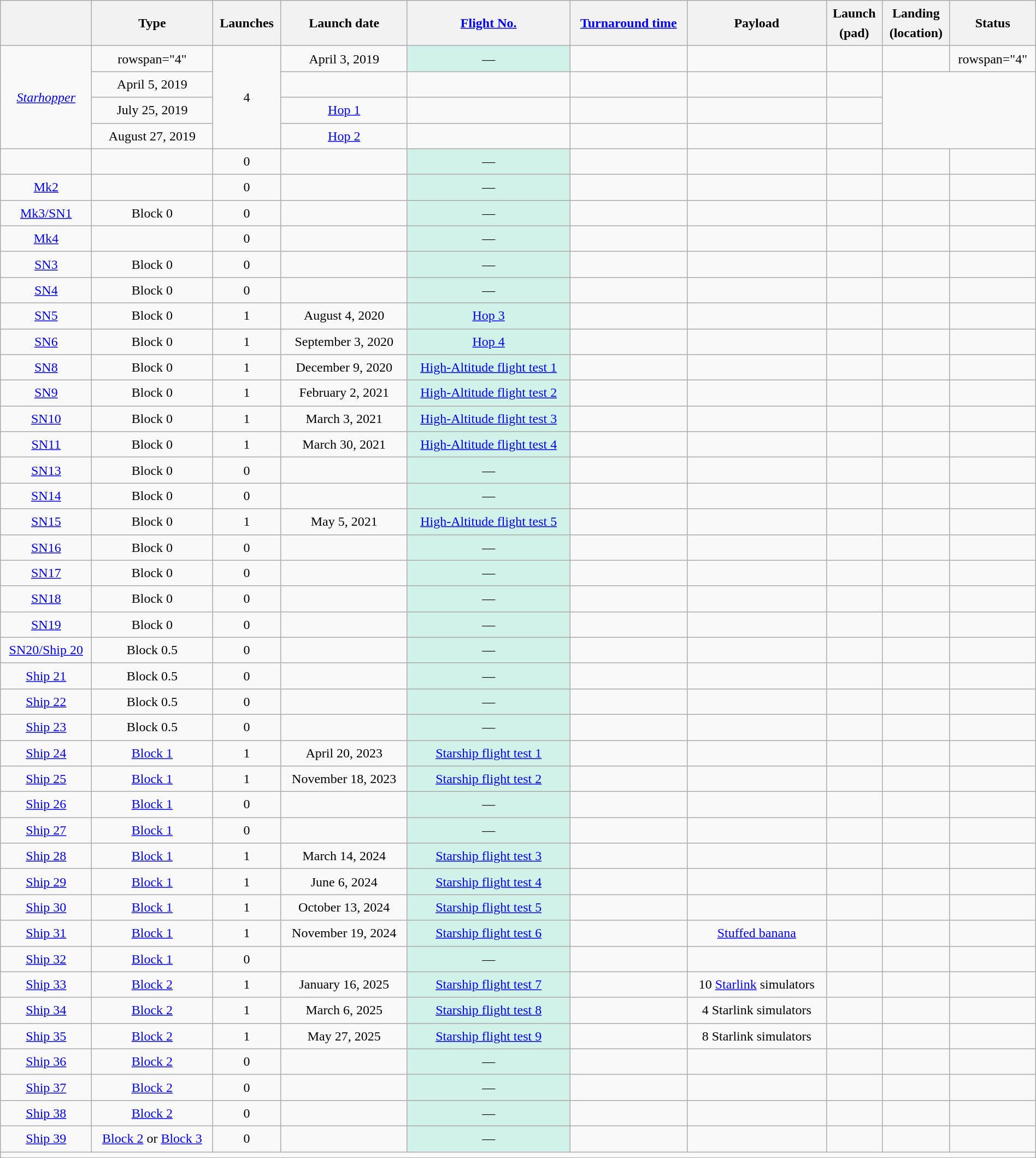<table class="wikitable sortable sticky-header" style="font-size:1.00em; line-height:1.5em; text-align:center; width: 100%;">
<tr>
<th></th>
<th>Type</th>
<th>Launches</th>
<th>Launch date</th>
<th data-sort-type="text"><a href='#'>Flight No.</a></th>
<th><a href='#'>Turnaround time</a></th>
<th>Payload</th>
<th>Launch<br>(pad)</th>
<th>Landing<br>(location)</th>
<th>Status</th>
</tr>
<tr>
<td rowspan="4"><a href='#'><em>Starhopper</em></a></td>
<td>rowspan="4" </td>
<td rowspan="4">4</td>
<td>April 3, 2019</td>
<td style="background:#D1F2EB">—</td>
<td></td>
<td></td>
<td></td>
<td></td>
<td>rowspan="4" </td>
</tr>
<tr>
<td>April 5, 2019</td>
<td></td>
<td></td>
<td></td>
<td></td>
<td></td>
</tr>
<tr>
<td>July 25, 2019</td>
<td><a href='#'>Hop 1</a></td>
<td></td>
<td></td>
<td></td>
<td></td>
</tr>
<tr>
<td>August 27, 2019</td>
<td><a href='#'>Hop 2</a></td>
<td></td>
<td></td>
<td></td>
<td></td>
</tr>
<tr>
<td><a href='#'></a></td>
<td></td>
<td>0</td>
<td></td>
<td style="background:#D1F2EB">—</td>
<td></td>
<td></td>
<td></td>
<td></td>
<td></td>
</tr>
<tr>
<td><a href='#'>Mk2</a></td>
<td></td>
<td>0</td>
<td></td>
<td style="background:#D1F2EB">—</td>
<td></td>
<td></td>
<td></td>
<td></td>
<td></td>
</tr>
<tr>
<td><a href='#'>Mk3/SN1</a></td>
<td>Block 0</td>
<td>0</td>
<td></td>
<td style="background:#D1F2EB">—</td>
<td></td>
<td></td>
<td></td>
<td></td>
<td></td>
</tr>
<tr>
<td><a href='#'>Mk4</a></td>
<td></td>
<td>0</td>
<td></td>
<td style="background:#D1F2EB">—</td>
<td></td>
<td></td>
<td></td>
<td></td>
<td></td>
</tr>
<tr>
<td><a href='#'>SN3</a></td>
<td>Block 0</td>
<td>0</td>
<td></td>
<td style="background:#D1F2EB">—</td>
<td></td>
<td></td>
<td></td>
<td></td>
<td></td>
</tr>
<tr>
<td><a href='#'>SN4</a></td>
<td>Block 0</td>
<td>0</td>
<td></td>
<td style="background:#D1F2EB">—</td>
<td></td>
<td></td>
<td></td>
<td></td>
<td></td>
</tr>
<tr>
<td><a href='#'>SN5</a></td>
<td>Block 0</td>
<td>1</td>
<td>August 4, 2020</td>
<td style="background:#D1F2EB"><a href='#'>Hop 3</a></td>
<td></td>
<td></td>
<td></td>
<td></td>
<td></td>
</tr>
<tr>
<td><a href='#'>SN6</a></td>
<td>Block 0</td>
<td>1</td>
<td>September 3, 2020</td>
<td style="background:#D1F2EB"><a href='#'>Hop 4</a></td>
<td></td>
<td></td>
<td></td>
<td></td>
<td></td>
</tr>
<tr>
<td><a href='#'>SN8</a></td>
<td>Block 0</td>
<td>1</td>
<td>December 9, 2020</td>
<td style="background:#D1F2EB"><a href='#'>High-Altitude flight test 1</a></td>
<td></td>
<td></td>
<td></td>
<td></td>
<td></td>
</tr>
<tr>
<td><a href='#'>SN9</a></td>
<td>Block 0</td>
<td>1</td>
<td>February 2, 2021</td>
<td style="background:#D1F2EB"><a href='#'>High-Altitude flight test 2</a></td>
<td></td>
<td></td>
<td></td>
<td></td>
<td></td>
</tr>
<tr>
<td><a href='#'>SN10</a></td>
<td>Block 0</td>
<td>1</td>
<td>March 3, 2021</td>
<td style="background:#D1F2EB"><a href='#'>High-Altitude flight test 3</a></td>
<td></td>
<td></td>
<td></td>
<td></td>
<td></td>
</tr>
<tr>
<td><a href='#'>SN11</a></td>
<td>Block 0</td>
<td>1</td>
<td>March 30, 2021</td>
<td style="background:#D1F2EB"><a href='#'>High-Altitude flight test 4</a></td>
<td></td>
<td></td>
<td></td>
<td></td>
<td></td>
</tr>
<tr>
<td><a href='#'>SN13</a></td>
<td>Block 0</td>
<td>0</td>
<td></td>
<td style="background:#D1F2EB">—</td>
<td></td>
<td></td>
<td></td>
<td></td>
<td></td>
</tr>
<tr>
<td><a href='#'>SN14</a></td>
<td>Block 0</td>
<td>0</td>
<td></td>
<td style="background:#D1F2EB">—</td>
<td></td>
<td></td>
<td></td>
<td></td>
<td></td>
</tr>
<tr>
<td><a href='#'>SN15</a></td>
<td>Block 0</td>
<td>1</td>
<td>May 5, 2021</td>
<td style="background:#D1F2EB"><a href='#'>High-Altitude flight test 5</a></td>
<td></td>
<td></td>
<td></td>
<td></td>
<td></td>
</tr>
<tr>
<td><a href='#'>SN16</a></td>
<td>Block 0</td>
<td>0</td>
<td></td>
<td style="background:#D1F2EB">—</td>
<td></td>
<td></td>
<td></td>
<td></td>
<td></td>
</tr>
<tr>
<td><a href='#'>SN17</a></td>
<td>Block 0</td>
<td>0</td>
<td></td>
<td style="background:#D1F2EB">—</td>
<td></td>
<td></td>
<td></td>
<td></td>
<td></td>
</tr>
<tr>
<td><a href='#'>SN18</a></td>
<td>Block 0</td>
<td>0</td>
<td></td>
<td style="background:#D1F2EB">—</td>
<td></td>
<td></td>
<td></td>
<td></td>
<td></td>
</tr>
<tr>
<td><a href='#'>SN19</a></td>
<td>Block 0</td>
<td>0</td>
<td></td>
<td style="background:#D1F2EB">—</td>
<td></td>
<td></td>
<td></td>
<td></td>
<td></td>
</tr>
<tr>
<td><a href='#'>SN20/Ship 20</a></td>
<td>Block 0.5</td>
<td>0</td>
<td></td>
<td style="background:#D1F2EB">—</td>
<td></td>
<td></td>
<td></td>
<td></td>
<td></td>
</tr>
<tr>
<td><a href='#'>Ship 21</a></td>
<td>Block 0.5</td>
<td>0</td>
<td></td>
<td style="background:#D1F2EB">—</td>
<td></td>
<td></td>
<td></td>
<td></td>
<td></td>
</tr>
<tr>
<td><a href='#'>Ship 22</a></td>
<td>Block 0.5</td>
<td>0</td>
<td></td>
<td style="background:#D1F2EB">—</td>
<td></td>
<td></td>
<td></td>
<td></td>
<td></td>
</tr>
<tr>
<td><a href='#'>Ship 23</a></td>
<td>Block 0.5</td>
<td>0</td>
<td></td>
<td style="background:#D1F2EB">—</td>
<td></td>
<td></td>
<td></td>
<td></td>
<td></td>
</tr>
<tr>
<td><a href='#'>Ship 24</a></td>
<td><a href='#'>Block 1</a></td>
<td>1</td>
<td>April 20, 2023</td>
<td style="background:#D1F2EB"><a href='#'>Starship flight test 1</a></td>
<td></td>
<td></td>
<td></td>
<td></td>
<td></td>
</tr>
<tr>
<td><a href='#'>Ship 25</a></td>
<td><a href='#'>Block 1</a></td>
<td>1</td>
<td>November 18, 2023</td>
<td style="background:#D1F2EB"><a href='#'>Starship flight test 2</a></td>
<td></td>
<td></td>
<td></td>
<td></td>
<td></td>
</tr>
<tr>
<td><a href='#'>Ship 26</a></td>
<td><a href='#'>Block 1</a></td>
<td>0</td>
<td></td>
<td style="background:#D1F2EB">—</td>
<td></td>
<td></td>
<td></td>
<td></td>
<td></td>
</tr>
<tr>
<td><a href='#'>Ship 27</a></td>
<td><a href='#'>Block 1</a></td>
<td>0</td>
<td></td>
<td style="background:#D1F2EB">—</td>
<td></td>
<td></td>
<td></td>
<td></td>
<td></td>
</tr>
<tr>
<td><a href='#'>Ship 28</a></td>
<td><a href='#'>Block 1</a></td>
<td>1</td>
<td>March 14, 2024</td>
<td style="background:#D1F2EB"><a href='#'>Starship flight test 3</a></td>
<td></td>
<td></td>
<td></td>
<td></td>
<td></td>
</tr>
<tr>
<td><a href='#'>Ship 29</a></td>
<td><a href='#'>Block 1</a></td>
<td>1</td>
<td>June 6, 2024</td>
<td style="background:#D1F2EB"><a href='#'>Starship flight test 4</a></td>
<td></td>
<td></td>
<td></td>
<td></td>
<td></td>
</tr>
<tr>
<td><a href='#'>Ship 30</a></td>
<td><a href='#'>Block 1</a></td>
<td>1</td>
<td>October 13, 2024</td>
<td style="background:#D1F2EB"><a href='#'>Starship flight test 5</a></td>
<td></td>
<td></td>
<td></td>
<td></td>
<td></td>
</tr>
<tr>
<td><a href='#'>Ship 31</a></td>
<td><a href='#'>Block 1</a></td>
<td>1</td>
<td>November 19, 2024</td>
<td style="background:#D1F2EB"><a href='#'>Starship flight test 6</a></td>
<td></td>
<td><a href='#'>Stuffed banana</a></td>
<td></td>
<td></td>
<td></td>
</tr>
<tr>
<td><a href='#'>Ship 32</a></td>
<td><a href='#'>Block 1</a></td>
<td>0</td>
<td></td>
<td style="background:#D1F2EB">—</td>
<td></td>
<td></td>
<td></td>
<td></td>
<td></td>
</tr>
<tr>
<td><a href='#'>Ship 33</a></td>
<td><a href='#'>Block 2</a></td>
<td>1</td>
<td>January 16, 2025</td>
<td style="background:#D1F2EB"><a href='#'>Starship flight test 7</a></td>
<td></td>
<td>10 <a href='#'>Starlink</a> simulators</td>
<td></td>
<td></td>
<td></td>
</tr>
<tr>
<td><a href='#'>Ship 34</a></td>
<td><a href='#'>Block 2</a></td>
<td>1</td>
<td>March 6, 2025</td>
<td style="background:#D1F2EB"><a href='#'>Starship flight test 8</a></td>
<td></td>
<td>4 Starlink simulators</td>
<td></td>
<td></td>
<td></td>
</tr>
<tr>
<td><a href='#'>Ship 35</a></td>
<td><a href='#'>Block 2</a></td>
<td>1</td>
<td>May 27, 2025</td>
<td style="background:#D1F2EB"><a href='#'>Starship flight test 9</a></td>
<td></td>
<td>8 Starlink simulators</td>
<td></td>
<td></td>
<td></td>
</tr>
<tr>
<td><a href='#'>Ship 36</a></td>
<td><a href='#'>Block 2</a></td>
<td>0</td>
<td></td>
<td style="background:#D1F2EB">—</td>
<td></td>
<td></td>
<td></td>
<td></td>
<td></td>
</tr>
<tr>
<td><a href='#'>Ship 37</a></td>
<td><a href='#'>Block 2</a></td>
<td>0</td>
<td></td>
<td style="background:#D1F2EB">—</td>
<td></td>
<td></td>
<td></td>
<td></td>
<td></td>
</tr>
<tr>
<td><a href='#'>Ship 38</a></td>
<td><a href='#'>Block 2</a></td>
<td>0</td>
<td></td>
<td style="background:#D1F2EB">—</td>
<td></td>
<td></td>
<td></td>
<td></td>
<td></td>
</tr>
<tr>
<td><a href='#'>Ship 39</a></td>
<td><a href='#'>Block 2</a> or <a href='#'>Block 3</a></td>
<td>0</td>
<td></td>
<td style="background:#D1F2EB">—</td>
<td></td>
<td></td>
<td></td>
<td></td>
<td></td>
</tr>
<tr class="sortbottom">
<td colspan="10"></td>
</tr>
</table>
